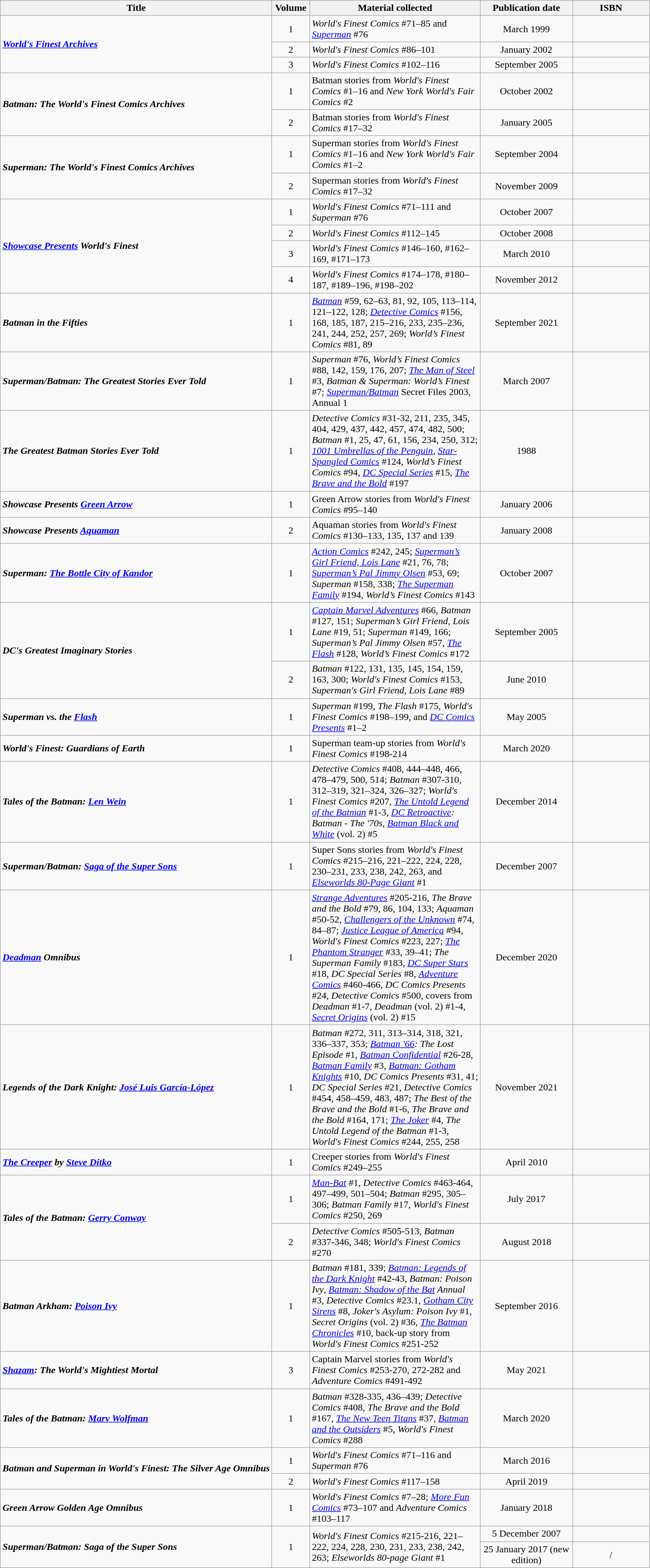<table class="wikitable sortable">
<tr>
<th !width=255>Title</th>
<th width=55>Volume</th>
<th width=275>Material collected</th>
<th width=145>Publication date</th>
<th width=120>ISBN</th>
</tr>
<tr>
<td rowspan="3"><strong><em><a href='#'>World's Finest Archives</a></em></strong></td>
<td align="center">1</td>
<td><em>World's Finest Comics</em> #71–85 and <em><a href='#'>Superman</a></em> #76</td>
<td align="center">March 1999</td>
<td align="center"></td>
</tr>
<tr>
<td align="center">2</td>
<td><em>World's Finest Comics</em> #86–101</td>
<td align="center">January 2002</td>
<td align="center"></td>
</tr>
<tr>
<td align="center">3</td>
<td><em>World's Finest Comics</em> #102–116</td>
<td align="center">September 2005</td>
<td align="center"></td>
</tr>
<tr>
<td rowspan="2"><strong><em>Batman: The World's Finest Comics Archives</em></strong></td>
<td align="center">1</td>
<td>Batman stories from <em>World's Finest Comics</em> #1–16 and <em>New York World's Fair Comics</em> #2</td>
<td align="center">October 2002</td>
<td align="center"></td>
</tr>
<tr>
<td align="center">2</td>
<td>Batman stories from <em>World's Finest Comics</em> #17–32</td>
<td align="center">January 2005</td>
<td align="center"></td>
</tr>
<tr>
<td rowspan="2"><strong><em>Superman: The World's Finest Comics Archives</em></strong></td>
<td align="center">1</td>
<td>Superman stories from <em>World's Finest Comics</em> #1–16 and <em>New York World's Fair Comics</em> #1–2</td>
<td align="center">September 2004</td>
<td align="center"></td>
</tr>
<tr>
<td align="center">2</td>
<td>Superman stories from <em>World's Finest Comics</em> #17–32</td>
<td align="center">November 2009</td>
<td align="center"></td>
</tr>
<tr>
<td rowspan="4"><strong><em><a href='#'>Showcase Presents</a> World's Finest</em></strong></td>
<td align="center">1</td>
<td><em>World's Finest Comics</em> #71–111 and <em>Superman</em> #76</td>
<td align="center">October 2007</td>
<td align="center"></td>
</tr>
<tr>
<td align="center">2</td>
<td><em>World's Finest Comics</em> #112–145</td>
<td align="center">October 2008</td>
<td align="center"></td>
</tr>
<tr>
<td align="center">3</td>
<td><em>World's Finest Comics</em> #146–160, #162–169, #171–173</td>
<td align="center">March 2010</td>
<td align="center"></td>
</tr>
<tr>
<td align="center">4</td>
<td><em>World's Finest Comics</em> #174–178, #180–187, #189–196, #198–202</td>
<td align="center">November 2012</td>
<td align="center"></td>
</tr>
<tr>
<td><strong><em>Batman in the Fifties</em></strong></td>
<td align="center">1</td>
<td><em><a href='#'>Batman</a></em> #59, 62–63, 81, 92, 105, 113–114, 121–122, 128; <em><a href='#'>Detective Comics</a></em> #156, 168, 185, 187, 215–216, 233, 235–236, 241, 244, 252, 257, 269; <em>World’s Finest Comics</em> #81, 89</td>
<td align="center">September 2021</td>
<td align="center"></td>
</tr>
<tr>
<td><strong><em>Superman/Batman: The Greatest Stories Ever Told</em></strong></td>
<td align="center">1</td>
<td><em>Superman</em> #76, <em>World’s Finest Comics</em> #88, 142, 159, 176, 207; <em><a href='#'>The Man of Steel</a></em> #3, <em>Batman & Superman: World’s Finest</em> #7; <em><a href='#'>Superman/Batman</a></em> Secret Files 2003, Annual 1</td>
<td align="center">March 2007</td>
<td align="center"></td>
</tr>
<tr>
<td><strong><em>The Greatest Batman Stories Ever Told</em></strong></td>
<td align="center">1</td>
<td><em>Detective Comics</em> #31-32, 211, 235, 345, 404, 429, 437, 442, 457, 474, 482, 500; <em>Batman</em> #1, 25, 47, 61, 156, 234, 250, 312; <em><a href='#'>1001 Umbrellas of the Penguin</a></em>, <em><a href='#'>Star-Spangled Comics</a></em> #124, <em>World’s Finest Comics</em> #94, <em><a href='#'>DC Special Series</a></em> #15, <em><a href='#'>The Brave and the Bold</a></em> #197</td>
<td align="center">1988</td>
<td align="center"></td>
</tr>
<tr>
<td><strong><em>Showcase Presents <a href='#'>Green Arrow</a></em></strong></td>
<td align="center">1</td>
<td>Green Arrow stories from <em>World's Finest Comics</em> #95–140</td>
<td align="center">January 2006</td>
<td align="center"></td>
</tr>
<tr>
<td><strong><em>Showcase Presents <a href='#'>Aquaman</a></em></strong></td>
<td align="center">2</td>
<td>Aquaman stories from <em>World's Finest Comics</em> #130–133, 135, 137 and 139</td>
<td align="center">January 2008</td>
<td align="center"></td>
</tr>
<tr>
<td><strong><em>Superman: <a href='#'>The Bottle City of Kandor</a></em></strong></td>
<td align="center">1</td>
<td><em><a href='#'>Action Comics</a></em> #242, 245; <em><a href='#'>Superman’s Girl Friend, Lois Lane</a></em> #21, 76, 78; <em><a href='#'>Superman’s Pal Jimmy Olsen</a></em> #53, 69; <em>Superman</em> #158, 338; <em><a href='#'>The Superman Family</a></em> #194, <em>World’s Finest Comics</em> #143</td>
<td align="center">October 2007</td>
<td align="center"></td>
</tr>
<tr>
<td rowspan="2"><strong><em>DC's Greatest Imaginary Stories</em></strong></td>
<td align="center">1</td>
<td><em><a href='#'>Captain Marvel Adventures</a></em> #66, <em>Batman</em> #127, 151; <em>Superman’s Girl Friend, Lois Lane</em> #19, 51; <em>Superman </em> #149, 166; <em>Superman’s Pal Jimmy Olsen</em> #57, <em><a href='#'>The Flash</a></em> #128, <em>World’s Finest Comics</em> #172</td>
<td align="center">September 2005</td>
<td align="center"></td>
</tr>
<tr>
<td align="center">2</td>
<td><em>Batman</em> #122, 131, 135, 145, 154, 159, 163, 300; <em>World's Finest Comics</em> #153, <em>Superman's Girl Friend, Lois Lane</em> #89</td>
<td align="center">June 2010</td>
<td align="center"></td>
</tr>
<tr>
<td><strong><em>Superman vs. the <a href='#'>Flash</a></em></strong></td>
<td align="center">1</td>
<td><em>Superman</em> #199, <em>The Flash</em> #175, <em>World's Finest Comics</em> #198–199, and <em><a href='#'>DC Comics Presents</a></em> #1–2</td>
<td align="center">May 2005</td>
<td align="center"></td>
</tr>
<tr>
<td><strong><em>World's Finest: Guardians of Earth</em></strong></td>
<td align="center">1</td>
<td>Superman team-up stories from <em>World's Finest Comics</em> #198-214</td>
<td align="center">March 2020</td>
<td align="center"></td>
</tr>
<tr>
<td><strong><em>Tales of the Batman: <a href='#'>Len Wein</a></em></strong></td>
<td align="center">1</td>
<td><em>Detective Comics</em> #408, 444–448, 466, 478–479, 500, 514; <em>Batman</em> #307-310, 312–319, 321–324, 326–327; <em>World's Finest Comics</em> #207, <em><a href='#'>The Untold Legend of the Batman</a></em> #1-3, <em><a href='#'>DC Retroactive</a>: Batman - The '70s</em>, <em><a href='#'>Batman Black and White</a></em> (vol. 2) #5</td>
<td align="center">December 2014</td>
<td align="center"></td>
</tr>
<tr>
<td><strong><em>Superman/Batman: <a href='#'>Saga of the Super Sons</a></em></strong></td>
<td align="center">1</td>
<td>Super Sons stories from <em>World's Finest Comics</em> #215–216, 221–222, 224, 228, 230–231, 233, 238, 242, 263, and <em><a href='#'>Elseworlds 80-Page Giant</a></em> #1</td>
<td align="center">December 2007</td>
<td align="center"></td>
</tr>
<tr>
<td><strong><em><a href='#'>Deadman</a> Omnibus</em></strong></td>
<td align="center">1</td>
<td><em><a href='#'>Strange Adventures</a></em> #205-216, <em>The Brave and the Bold</em> #79, 86, 104, 133; <em>Aquaman</em> #50-52, <em><a href='#'>Challengers of the Unknown</a></em> #74, 84–87; <em><a href='#'>Justice League of America</a></em> #94, <em>World's Finest Comics</em> #223, 227; <em><a href='#'>The Phantom Stranger</a></em> #33, 39–41; <em>The Superman Family</em> #183, <em><a href='#'>DC Super Stars</a></em> #18, <em>DC Special Series</em> #8, <em><a href='#'>Adventure Comics</a></em> #460-466, <em>DC Comics Presents</em> #24, <em>Detective Comics</em> #500, covers from <em>Deadman</em> #1-7, <em>Deadman</em> (vol. 2) #1-4, <em><a href='#'>Secret Origins</a></em> (vol. 2) #15</td>
<td align="center">December 2020</td>
<td align="center"></td>
</tr>
<tr>
<td><strong><em>Legends of the Dark Knight: <a href='#'>José Luis García-López</a></em></strong></td>
<td align="center">1</td>
<td><em>Batman</em> #272, 311, 313–314, 318, 321, 336–337, 353; <em><a href='#'>Batman '66</a>: The Lost Episode</em> #1, <em><a href='#'>Batman Confidential</a></em> #26-28, <em><a href='#'>Batman Family</a></em> #3, <em><a href='#'>Batman: Gotham Knights</a></em> #10, <em>DC Comics Presents</em> #31, 41; <em>DC Special Series</em> #21, <em>Detective Comics</em> #454, 458–459, 483, 487; <em>The Best of the Brave and the Bold</em> #1-6, <em>The Brave and the Bold</em> #164, 171; <em><a href='#'>The Joker</a></em> #4, <em>The Untold Legend of the Batman</em> #1-3, <em>World's Finest Comics</em> #244, 255, 258</td>
<td align="center">November 2021</td>
<td align="center"></td>
</tr>
<tr>
<td><strong><em><a href='#'>The Creeper</a> by <a href='#'>Steve Ditko</a></em></strong></td>
<td align="center">1</td>
<td>Creeper stories from <em>World's Finest Comics</em> #249–255</td>
<td align="center">April 2010</td>
<td align="center"></td>
</tr>
<tr>
<td rowspan="2"><strong><em>Tales of the Batman: <a href='#'>Gerry Conway</a></em></strong></td>
<td align="center">1</td>
<td><em><a href='#'>Man-Bat</a></em> #1, <em>Detective Comics</em> #463-464, 497–499, 501–504; <em>Batman</em> #295, 305–306; <em>Batman Family</em> #17, <em>World's Finest Comics</em> #250, 269</td>
<td align="center">July 2017</td>
<td align="center"></td>
</tr>
<tr>
<td align="center">2</td>
<td><em>Detective Comics</em> #505-513, <em>Batman</em> #337-346, 348; <em>World's Finest Comics</em> #270</td>
<td align="center">August 2018</td>
<td align="center"></td>
</tr>
<tr>
<td><strong><em>Batman Arkham: <a href='#'>Poison Ivy</a></em></strong></td>
<td align="center">1</td>
<td><em>Batman</em> #181, 339; <em><a href='#'>Batman: Legends of the Dark Knight</a></em> #42-43, <em>Batman: Poison Ivy</em>, <em><a href='#'>Batman: Shadow of the Bat</a> Annual</em> #3, <em>Detective Comics</em> #23.1, <em><a href='#'>Gotham City Sirens</a></em> #8, <em>Joker's Asylum: Poison Ivy</em> #1, <em>Secret Origins</em> (vol. 2) #36, <em><a href='#'>The Batman Chronicles</a></em> #10, back-up story from <em>World's Finest Comics</em> #251-252</td>
<td align="center">September 2016</td>
<td align="center"></td>
</tr>
<tr>
<td><strong><em><a href='#'>Shazam</a>: The World's Mightiest Mortal</em></strong></td>
<td align="center">3</td>
<td>Captain Marvel stories from <em>World's Finest Comics</em> #253-270, 272-282 and <em>Adventure Comics</em> #491-492</td>
<td align="center">May 2021</td>
<td align="center"></td>
</tr>
<tr>
<td><strong><em>Tales of the Batman: <a href='#'>Marv Wolfman</a></em></strong></td>
<td align="center">1</td>
<td><em>Batman</em> #328-335, 436–439; <em>Detective Comics</em> #408, <em>The Brave and the Bold</em> #167, <em><a href='#'>The New Teen Titans</a></em> #37, <em><a href='#'>Batman and the Outsiders</a></em> #5, <em>World's Finest Comics</em> #288</td>
<td align="center">March 2020</td>
<td align="center"></td>
</tr>
<tr>
<td rowspan="2"><strong><em>Batman and Superman in World's Finest: The Silver Age Omnibus</em></strong></td>
<td align="center">1</td>
<td><em>World's Finest Comics</em> #71–116 and <em>Superman</em> #76</td>
<td align="center">March 2016</td>
<td align="center"></td>
</tr>
<tr>
<td align="center">2</td>
<td><em>World's Finest Comics</em> #117–158</td>
<td align="center">April 2019</td>
<td align="center"></td>
</tr>
<tr>
<td><strong><em>Green Arrow Golden Age Omnibus</em></strong></td>
<td align="center">1</td>
<td><em>World's Finest Comics</em> #7–28; <em><a href='#'>More Fun Comics</a></em> #73–107 and <em>Adventure Comics</em> #103–117</td>
<td align="center">January 2018</td>
<td align="center"></td>
</tr>
<tr>
<td rowspan=2><strong><em>Superman/Batman: Saga of the Super Sons</em></strong></td>
<td rowspan=2 align="center">1</td>
<td rowspan=2><em>World's Finest Comics</em> #215-216, 221–222, 224, 228, 230, 231, 233, 238, 242, 263; <em>Elseworlds 80-page Giant</em> #1</td>
<td align="center">5 December 2007</td>
<td align="center"></td>
</tr>
<tr>
<td align="center">25 January 2017 (new edition)</td>
<td align="center">/</td>
</tr>
</table>
